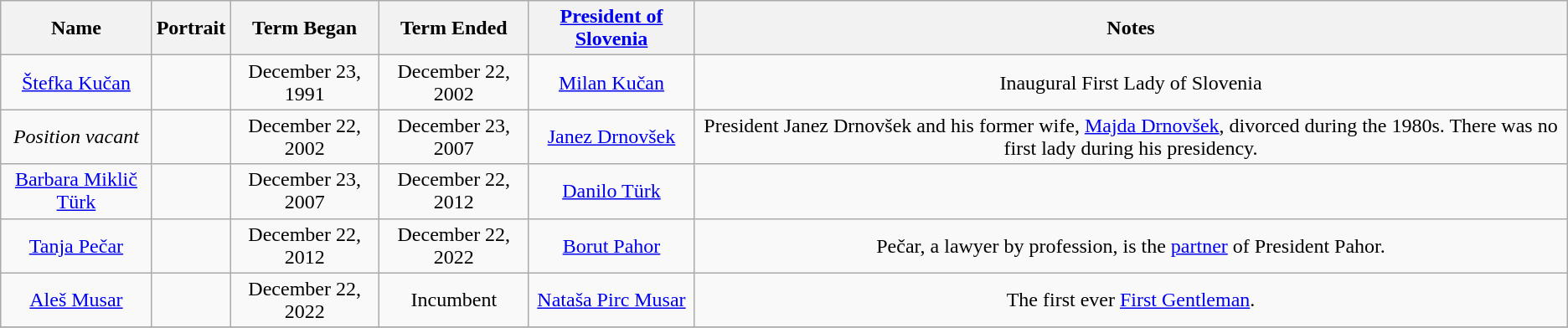<table class="wikitable" style="text-align:center">
<tr>
<th>Name</th>
<th>Portrait</th>
<th>Term Began</th>
<th>Term Ended</th>
<th><a href='#'>President of Slovenia</a></th>
<th>Notes</th>
</tr>
<tr>
<td><a href='#'>Štefka Kučan</a></td>
<td></td>
<td>December 23, 1991</td>
<td>December 22, 2002</td>
<td><a href='#'>Milan Kučan</a></td>
<td>Inaugural First Lady of Slovenia</td>
</tr>
<tr>
<td><em>Position vacant</em></td>
<td></td>
<td>December 22, 2002</td>
<td>December 23, 2007</td>
<td><a href='#'>Janez Drnovšek</a></td>
<td>President Janez Drnovšek and his former wife, <a href='#'>Majda Drnovšek</a>, divorced during the 1980s. There was no first lady during his presidency.<br></td>
</tr>
<tr>
<td><a href='#'>Barbara Miklič Türk</a></td>
<td></td>
<td>December 23, 2007</td>
<td>December 22, 2012</td>
<td><a href='#'>Danilo Türk</a></td>
<td></td>
</tr>
<tr>
<td><a href='#'>Tanja Pečar</a></td>
<td></td>
<td>December 22, 2012</td>
<td>December 22, 2022</td>
<td><a href='#'>Borut Pahor</a></td>
<td>Pečar, a lawyer by profession, is the <a href='#'>partner</a> of President Pahor.</td>
</tr>
<tr>
<td><a href='#'>Aleš Musar</a></td>
<td></td>
<td>December 22, 2022</td>
<td>Incumbent</td>
<td><a href='#'>Nataša Pirc Musar</a></td>
<td>The first ever <a href='#'>First Gentleman</a>.</td>
</tr>
<tr>
</tr>
</table>
